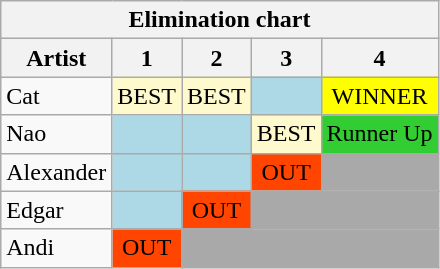<table class="wikitable" style="text-align:center">
<tr>
<th colspan="5">Elimination chart</th>
</tr>
<tr>
<th align="left">Artist</th>
<th>1</th>
<th>2</th>
<th>3</th>
<th>4</th>
</tr>
<tr>
<td align="left">Cat</td>
<td style="background:LemonChiffon;">BEST</td>
<td style="background:LemonChiffon;">BEST</td>
<td style="background:Lightblue;"></td>
<td style="background:Yellow;">WINNER</td>
</tr>
<tr>
<td align="left">Nao</td>
<td style="background:Lightblue;"></td>
<td style="background:Lightblue;"></td>
<td style="background:LemonChiffon;">BEST</td>
<td style="background:LimeGreen;">Runner Up</td>
</tr>
<tr>
<td align="left">Alexander</td>
<td style="background:Lightblue;"></td>
<td style="background:Lightblue;"></td>
<td style="background:orangered;">OUT</td>
<td colspan="1" style="background:darkgrey;"></td>
</tr>
<tr>
<td align="left">Edgar</td>
<td style="background:Lightblue;"></td>
<td style="background:orangered;">OUT</td>
<td colspan="2" style="background:darkgrey;"></td>
</tr>
<tr>
<td align="left">Andi</td>
<td style="background:orangered;">OUT</td>
<td colspan="3" style="background:darkgrey;"></td>
</tr>
</table>
